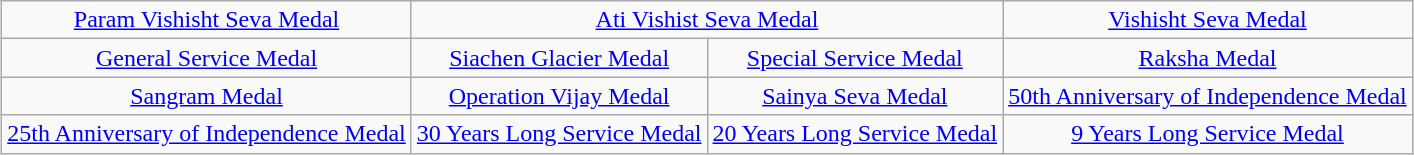<table class="wikitable" style="margin:1em auto; text-align:center;">
<tr>
<td colspan="1"><a href='#'>Param Vishisht Seva Medal</a></td>
<td colspan="2"><a href='#'>Ati Vishist Seva Medal</a></td>
<td colspan="1"><a href='#'>Vishisht Seva Medal</a></td>
</tr>
<tr>
<td><a href='#'>General Service Medal</a></td>
<td><a href='#'>Siachen Glacier Medal</a></td>
<td><a href='#'>Special Service Medal</a></td>
<td><a href='#'>Raksha Medal</a></td>
</tr>
<tr>
<td><a href='#'>Sangram Medal</a></td>
<td><a href='#'>Operation Vijay Medal</a></td>
<td><a href='#'>Sainya Seva Medal</a></td>
<td><a href='#'>50th Anniversary of Independence Medal</a></td>
</tr>
<tr>
<td><a href='#'>25th Anniversary of Independence Medal</a></td>
<td><a href='#'>30 Years Long Service Medal</a></td>
<td><a href='#'>20 Years Long Service Medal</a></td>
<td><a href='#'>9 Years Long Service Medal</a></td>
</tr>
</table>
